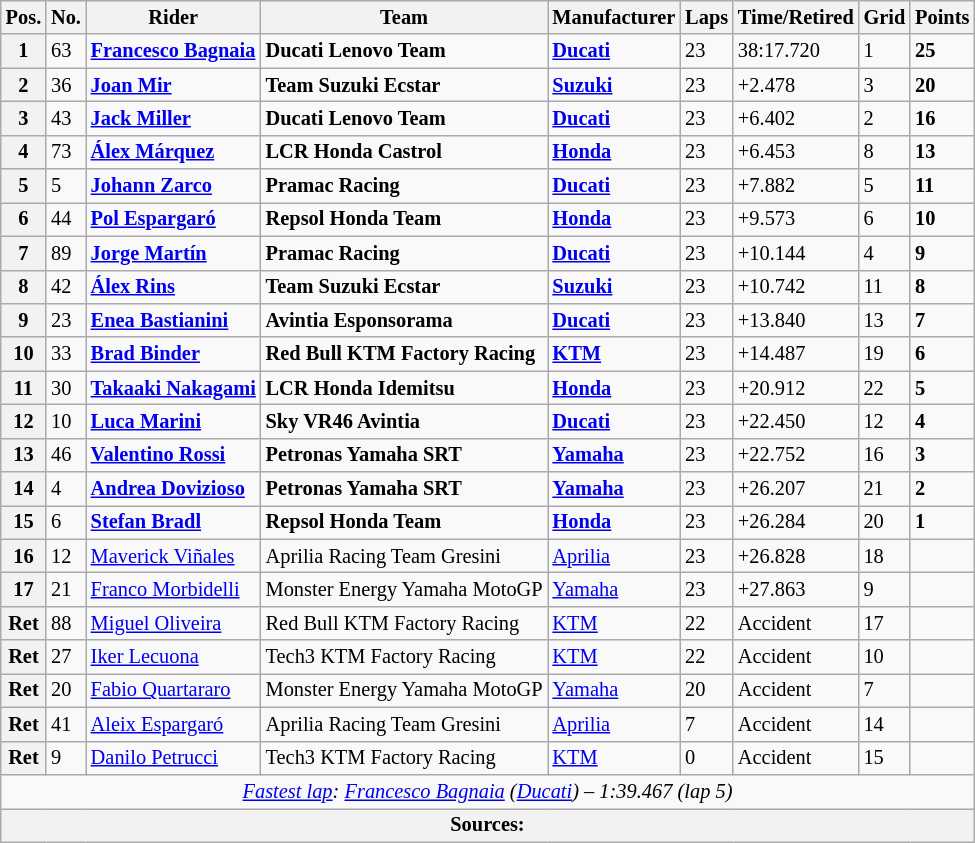<table class="wikitable" style="font-size: 85%;">
<tr>
<th>Pos.</th>
<th>No.</th>
<th>Rider</th>
<th>Team</th>
<th>Manufacturer</th>
<th>Laps</th>
<th>Time/Retired</th>
<th>Grid</th>
<th>Points</th>
</tr>
<tr>
<th>1</th>
<td>63</td>
<td> <strong><a href='#'>Francesco Bagnaia</a></strong></td>
<td><strong>Ducati Lenovo Team</strong></td>
<td><strong><a href='#'>Ducati</a></strong></td>
<td>23</td>
<td>38:17.720</td>
<td>1</td>
<td><strong>25</strong></td>
</tr>
<tr>
<th>2</th>
<td>36</td>
<td> <strong><a href='#'>Joan Mir</a></strong></td>
<td><strong>Team Suzuki Ecstar</strong></td>
<td><strong><a href='#'>Suzuki</a></strong></td>
<td>23</td>
<td>+2.478</td>
<td>3</td>
<td><strong>20</strong></td>
</tr>
<tr>
<th>3</th>
<td>43</td>
<td> <strong><a href='#'>Jack Miller</a></strong></td>
<td><strong>Ducati Lenovo Team</strong></td>
<td><strong><a href='#'>Ducati</a></strong></td>
<td>23</td>
<td>+6.402</td>
<td>2</td>
<td><strong>16</strong></td>
</tr>
<tr>
<th>4</th>
<td>73</td>
<td> <strong><a href='#'>Álex Márquez</a></strong></td>
<td><strong>LCR Honda Castrol</strong></td>
<td><strong><a href='#'>Honda</a></strong></td>
<td>23</td>
<td>+6.453</td>
<td>8</td>
<td><strong>13</strong></td>
</tr>
<tr>
<th>5</th>
<td>5</td>
<td> <strong><a href='#'>Johann Zarco</a></strong></td>
<td><strong>Pramac Racing</strong></td>
<td><strong><a href='#'>Ducati</a></strong></td>
<td>23</td>
<td>+7.882</td>
<td>5</td>
<td><strong>11</strong></td>
</tr>
<tr>
<th>6</th>
<td>44</td>
<td> <strong><a href='#'>Pol Espargaró</a></strong></td>
<td><strong>Repsol Honda Team</strong></td>
<td><strong><a href='#'>Honda</a></strong></td>
<td>23</td>
<td>+9.573</td>
<td>6</td>
<td><strong>10</strong></td>
</tr>
<tr>
<th>7</th>
<td>89</td>
<td> <strong><a href='#'>Jorge Martín</a></strong></td>
<td><strong>Pramac Racing</strong></td>
<td><strong><a href='#'>Ducati</a></strong></td>
<td>23</td>
<td>+10.144</td>
<td>4</td>
<td><strong>9</strong></td>
</tr>
<tr>
<th>8</th>
<td>42</td>
<td> <strong><a href='#'>Álex Rins</a></strong></td>
<td><strong>Team Suzuki Ecstar</strong></td>
<td><strong><a href='#'>Suzuki</a></strong></td>
<td>23</td>
<td>+10.742</td>
<td>11</td>
<td><strong>8</strong></td>
</tr>
<tr>
<th>9</th>
<td>23</td>
<td> <strong><a href='#'>Enea Bastianini</a></strong></td>
<td><strong>Avintia Esponsorama</strong></td>
<td><strong><a href='#'>Ducati</a></strong></td>
<td>23</td>
<td>+13.840</td>
<td>13</td>
<td><strong>7</strong></td>
</tr>
<tr>
<th>10</th>
<td>33</td>
<td> <strong><a href='#'>Brad Binder</a></strong></td>
<td><strong>Red Bull KTM Factory Racing</strong></td>
<td><strong><a href='#'>KTM</a></strong></td>
<td>23</td>
<td>+14.487</td>
<td>19</td>
<td><strong>6</strong></td>
</tr>
<tr>
<th>11</th>
<td>30</td>
<td> <strong><a href='#'>Takaaki Nakagami</a></strong></td>
<td><strong>LCR Honda Idemitsu</strong></td>
<td><strong><a href='#'>Honda</a></strong></td>
<td>23</td>
<td>+20.912</td>
<td>22</td>
<td><strong>5</strong></td>
</tr>
<tr>
<th>12</th>
<td>10</td>
<td> <strong><a href='#'>Luca Marini</a></strong></td>
<td><strong>Sky VR46 Avintia</strong></td>
<td><strong><a href='#'>Ducati</a></strong></td>
<td>23</td>
<td>+22.450</td>
<td>12</td>
<td><strong>4</strong></td>
</tr>
<tr>
<th>13</th>
<td>46</td>
<td> <strong><a href='#'>Valentino Rossi</a></strong></td>
<td><strong>Petronas Yamaha SRT</strong></td>
<td><strong><a href='#'>Yamaha</a></strong></td>
<td>23</td>
<td>+22.752</td>
<td>16</td>
<td><strong>3</strong></td>
</tr>
<tr>
<th>14</th>
<td>4</td>
<td> <strong><a href='#'>Andrea Dovizioso</a></strong></td>
<td><strong>Petronas Yamaha SRT</strong></td>
<td><strong><a href='#'>Yamaha</a></strong></td>
<td>23</td>
<td>+26.207</td>
<td>21</td>
<td><strong>2</strong></td>
</tr>
<tr>
<th>15</th>
<td>6</td>
<td> <strong><a href='#'>Stefan Bradl</a></strong></td>
<td><strong>Repsol Honda Team</strong></td>
<td><strong><a href='#'>Honda</a></strong></td>
<td>23</td>
<td>+26.284</td>
<td>20</td>
<td><strong>1</strong></td>
</tr>
<tr>
<th>16</th>
<td>12</td>
<td> <a href='#'>Maverick Viñales</a></td>
<td>Aprilia Racing Team Gresini</td>
<td><a href='#'>Aprilia</a></td>
<td>23</td>
<td>+26.828</td>
<td>18</td>
<td></td>
</tr>
<tr>
<th>17</th>
<td>21</td>
<td> <a href='#'>Franco Morbidelli</a></td>
<td>Monster Energy Yamaha MotoGP</td>
<td><a href='#'>Yamaha</a></td>
<td>23</td>
<td>+27.863</td>
<td>9</td>
<td></td>
</tr>
<tr>
<th>Ret</th>
<td>88</td>
<td> <a href='#'>Miguel Oliveira</a></td>
<td>Red Bull KTM Factory Racing</td>
<td><a href='#'>KTM</a></td>
<td>22</td>
<td>Accident</td>
<td>17</td>
<td></td>
</tr>
<tr>
<th>Ret</th>
<td>27</td>
<td> <a href='#'>Iker Lecuona</a></td>
<td>Tech3 KTM Factory Racing</td>
<td><a href='#'>KTM</a></td>
<td>22</td>
<td>Accident</td>
<td>10</td>
<td></td>
</tr>
<tr>
<th>Ret</th>
<td>20</td>
<td> <a href='#'>Fabio Quartararo</a></td>
<td>Monster Energy Yamaha MotoGP</td>
<td><a href='#'>Yamaha</a></td>
<td>20</td>
<td>Accident</td>
<td>7</td>
<td></td>
</tr>
<tr>
<th>Ret</th>
<td>41</td>
<td> <a href='#'>Aleix Espargaró</a></td>
<td>Aprilia Racing Team Gresini</td>
<td><a href='#'>Aprilia</a></td>
<td>7</td>
<td>Accident</td>
<td>14</td>
<td></td>
</tr>
<tr>
<th>Ret</th>
<td>9</td>
<td> <a href='#'>Danilo Petrucci</a></td>
<td>Tech3 KTM Factory Racing</td>
<td><a href='#'>KTM</a></td>
<td>0</td>
<td>Accident</td>
<td>15</td>
<td></td>
</tr>
<tr class="sortbottom">
<td colspan="9" style="text-align:center"><em><a href='#'>Fastest lap</a>:  <a href='#'>Francesco Bagnaia</a> (<a href='#'>Ducati</a>) – 1:39.467 (lap 5)</em></td>
</tr>
<tr>
<th colspan=9>Sources:</th>
</tr>
</table>
